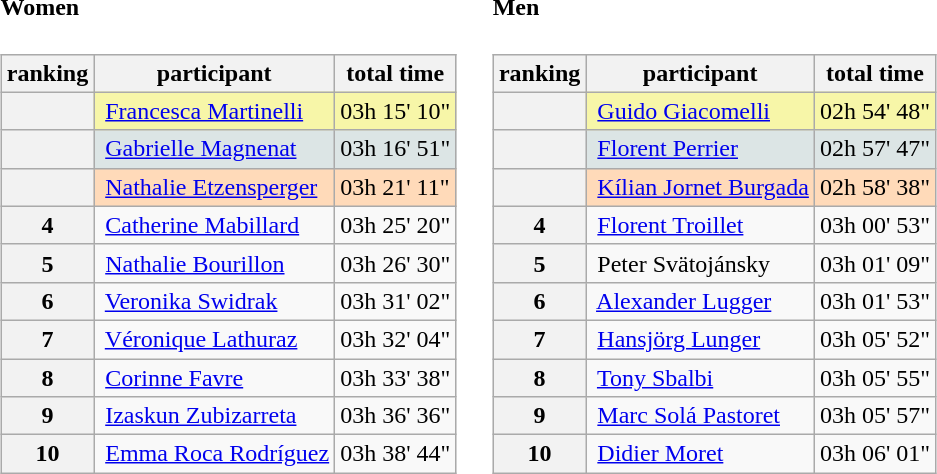<table>
<tr>
<td><br><h4>Women</h4><table class="wikitable">
<tr>
<th>ranking</th>
<th>participant</th>
<th>total time</th>
</tr>
<tr>
<th bgcolor="gold"></th>
<td bgcolor="#F7F6A8"> <a href='#'>Francesca Martinelli</a></td>
<td bgcolor="#F7F6A8">03h 15' 10"</td>
</tr>
<tr>
<th bgcolor="silver"></th>
<td bgcolor="#DCE5E5"> <a href='#'>Gabrielle Magnenat</a></td>
<td bgcolor="#DCE5E5">03h 16' 51"</td>
</tr>
<tr>
<th bgcolor="#cc9966"></th>
<td bgcolor="#FFDAB9"> <a href='#'>Nathalie Etzensperger</a></td>
<td bgcolor="#FFDAB9">03h 21' 11"</td>
</tr>
<tr>
<th>4</th>
<td> <a href='#'>Catherine Mabillard</a></td>
<td>03h 25' 20"</td>
</tr>
<tr>
<th>5</th>
<td> <a href='#'>Nathalie Bourillon</a></td>
<td>03h 26' 30"</td>
</tr>
<tr>
<th>6</th>
<td> <a href='#'>Veronika Swidrak</a></td>
<td>03h 31' 02"</td>
</tr>
<tr>
<th>7</th>
<td> <a href='#'>Véronique Lathuraz</a></td>
<td>03h 32' 04"</td>
</tr>
<tr>
<th>8</th>
<td> <a href='#'>Corinne Favre</a></td>
<td>03h 33' 38"</td>
</tr>
<tr>
<th>9</th>
<td> <a href='#'>Izaskun Zubizarreta</a></td>
<td>03h 36' 36"</td>
</tr>
<tr>
<th>10</th>
<td> <a href='#'>Emma Roca Rodríguez</a></td>
<td>03h 38' 44"</td>
</tr>
</table>
</td>
<td></td>
<td><br><h4>Men</h4><table class="wikitable">
<tr>
<th>ranking</th>
<th>participant</th>
<th>total time</th>
</tr>
<tr>
<th bgcolor="gold"></th>
<td bgcolor="#F7F6A8"> <a href='#'>Guido Giacomelli</a></td>
<td bgcolor="#F7F6A8">02h 54' 48"</td>
</tr>
<tr>
<th bgcolor="silver"></th>
<td bgcolor="#DCE5E5"> <a href='#'>Florent Perrier</a></td>
<td bgcolor="#DCE5E5">02h 57' 47"</td>
</tr>
<tr>
<th bgcolor="#cc9966"></th>
<td bgcolor="#FFDAB9"> <a href='#'>Kílian Jornet Burgada</a></td>
<td bgcolor="#FFDAB9">02h 58' 38"</td>
</tr>
<tr>
<th>4</th>
<td> <a href='#'>Florent Troillet</a></td>
<td>03h 00' 53"</td>
</tr>
<tr>
<th>5</th>
<td> Peter Svätojánsky</td>
<td>03h 01' 09"</td>
</tr>
<tr>
<th>6</th>
<td> <a href='#'>Alexander Lugger</a></td>
<td>03h 01' 53"</td>
</tr>
<tr>
<th>7</th>
<td> <a href='#'>Hansjörg Lunger</a></td>
<td>03h 05' 52"</td>
</tr>
<tr>
<th>8</th>
<td> <a href='#'>Tony Sbalbi</a></td>
<td>03h 05' 55"</td>
</tr>
<tr>
<th>9</th>
<td> <a href='#'>Marc Solá Pastoret</a></td>
<td>03h 05' 57"</td>
</tr>
<tr>
<th>10</th>
<td> <a href='#'>Didier Moret</a></td>
<td>03h 06' 01"</td>
</tr>
</table>
</td>
</tr>
</table>
